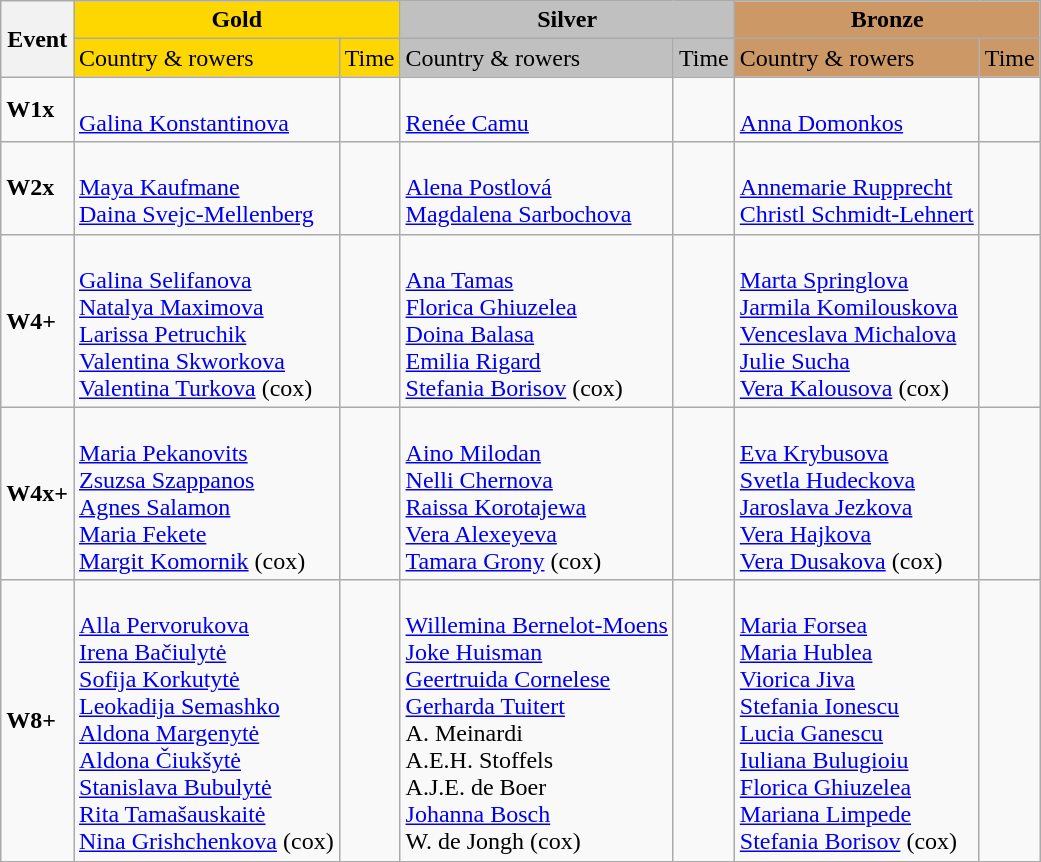<table class="wikitable">
<tr>
<th rowspan="2">Event</th>
<th colspan="2" style="background:gold;">Gold</th>
<th colspan="2" style="background:silver;">Silver</th>
<th colspan="2" style="background:#c96;">Bronze</th>
</tr>
<tr>
<td style="background:gold;">Country & rowers</td>
<td style="background:gold;">Time</td>
<td style="background:silver;">Country & rowers</td>
<td style="background:silver;">Time</td>
<td style="background:#c96;">Country & rowers</td>
<td style="background:#c96;">Time</td>
</tr>
<tr>
<td><strong>W1x</strong></td>
<td> <br> <a href='#'>Galina Konstantinova</a></td>
<td></td>
<td> <br> <a href='#'>Renée Camu</a></td>
<td></td>
<td> <br> <a href='#'>Anna Domonkos</a></td>
<td></td>
</tr>
<tr>
<td><strong>W2x</strong></td>
<td> <br> <a href='#'>Maya Kaufmane</a> <br> <a href='#'>Daina Svejc-Mellenberg</a></td>
<td></td>
<td> <br> <a href='#'>Alena Postlová</a> <br> <a href='#'>Magdalena Sarbochova</a></td>
<td></td>
<td> <br> <a href='#'>Annemarie Rupprecht</a> <br> <a href='#'>Christl Schmidt-Lehnert</a></td>
<td></td>
</tr>
<tr>
<td><strong> W4+</strong></td>
<td> <br> <a href='#'>Galina Selifanova</a> <br> <a href='#'>Natalya Maximova</a> <br> <a href='#'>Larissa Petruchik</a> <br> <a href='#'>Valentina Skworkova</a> <br> <a href='#'>Valentina Turkova</a> (cox)</td>
<td></td>
<td> <br> <a href='#'>Ana Tamas</a> <br> <a href='#'>Florica Ghiuzelea</a> <br> <a href='#'>Doina Balasa</a> <br> <a href='#'>Emilia Rigard</a> <br> <a href='#'>Stefania Borisov</a> (cox)</td>
<td></td>
<td> <br> <a href='#'>Marta Springlova</a> <br> <a href='#'>Jarmila Komilouskova</a> <br> <a href='#'>Venceslava Michalova</a> <br> <a href='#'>Julie Sucha</a> <br> <a href='#'>Vera Kalousova</a> (cox)</td>
<td></td>
</tr>
<tr>
<td><strong>W4x+</strong></td>
<td> <br> <a href='#'>Maria Pekanovits</a> <br> <a href='#'>Zsuzsa Szappanos</a> <br> <a href='#'>Agnes Salamon</a> <br> <a href='#'>Maria Fekete</a> <br> <a href='#'>Margit Komornik</a> (cox)</td>
<td></td>
<td> <br> <a href='#'>Aino Milodan</a> <br> <a href='#'>Nelli Chernova</a> <br> <a href='#'>Raissa Korotajewa</a> <br> <a href='#'>Vera Alexeyeva</a> <br> <a href='#'>Tamara Grony</a> (cox)</td>
<td></td>
<td> <br> <a href='#'>Eva Krybusova</a> <br> <a href='#'>Svetla Hudeckova</a> <br> <a href='#'>Jaroslava Jezkova</a> <br> <a href='#'>Vera Hajkova</a> <br> <a href='#'>Vera Dusakova</a> (cox)</td>
<td></td>
</tr>
<tr>
<td><strong>W8+</strong></td>
<td> <br> <a href='#'>Alla Pervorukova</a> <br> <a href='#'>Irena Bačiulytė</a> <br> <a href='#'>Sofija Korkutytė</a> <br> <a href='#'>Leokadija Semashko</a> <br> <a href='#'>Aldona Margenytė</a> <br> <a href='#'>Aldona Čiukšytė</a> <br> <a href='#'>Stanislava Bubulytė</a> <br> <a href='#'>Rita Tamašauskaitė</a> <br> <a href='#'>Nina Grishchenkova</a> (cox)</td>
<td></td>
<td> <br> <a href='#'>Willemina Bernelot-Moens</a> <br> <a href='#'>Joke Huisman</a> <br> <a href='#'>Geertruida Cornelese</a> <br> <a href='#'>Gerharda Tuitert</a> <br> A. Meinardi <br> A.E.H. Stoffels <br> A.J.E. de Boer <br> <a href='#'>Johanna Bosch</a> <br> W. de Jongh (cox)</td>
<td></td>
<td> <br> <a href='#'>Maria Forsea</a> <br> <a href='#'>Maria Hublea</a> <br> <a href='#'>Viorica Jiva</a> <br> <a href='#'>Stefania Ionescu</a> <br> <a href='#'>Lucia Ganescu</a> <br> <a href='#'>Iuliana Bulugioiu</a> <br> <a href='#'>Florica Ghiuzelea</a> <br> <a href='#'>Mariana Limpede</a> <br> <a href='#'>Stefania Borisov</a> (cox)</td>
<td></td>
</tr>
</table>
